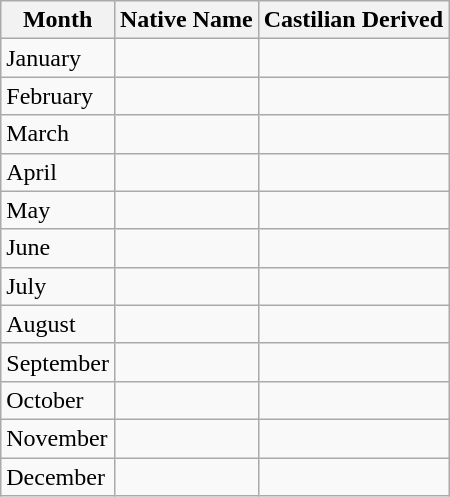<table class="wikitable">
<tr>
<th>Month</th>
<th>Native Name</th>
<th>Castilian Derived</th>
</tr>
<tr>
<td>January</td>
<td></td>
<td></td>
</tr>
<tr>
<td>February</td>
<td></td>
<td></td>
</tr>
<tr>
<td>March</td>
<td></td>
<td></td>
</tr>
<tr>
<td>April</td>
<td></td>
<td></td>
</tr>
<tr>
<td>May</td>
<td></td>
<td></td>
</tr>
<tr>
<td>June</td>
<td></td>
<td></td>
</tr>
<tr>
<td>July</td>
<td></td>
<td></td>
</tr>
<tr>
<td>August</td>
<td></td>
<td></td>
</tr>
<tr>
<td>September</td>
<td></td>
<td></td>
</tr>
<tr>
<td>October</td>
<td></td>
<td></td>
</tr>
<tr>
<td>November</td>
<td></td>
<td></td>
</tr>
<tr>
<td>December</td>
<td></td>
<td></td>
</tr>
</table>
